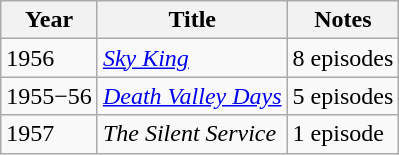<table class="wikitable">
<tr>
<th>Year</th>
<th>Title</th>
<th>Notes</th>
</tr>
<tr>
<td>1956</td>
<td><em><a href='#'>Sky King</a></em></td>
<td>8 episodes</td>
</tr>
<tr>
<td>1955−56</td>
<td><em><a href='#'>Death Valley Days</a></em></td>
<td>5 episodes</td>
</tr>
<tr>
<td>1957</td>
<td><em>The Silent Service</em></td>
<td>1 episode</td>
</tr>
</table>
